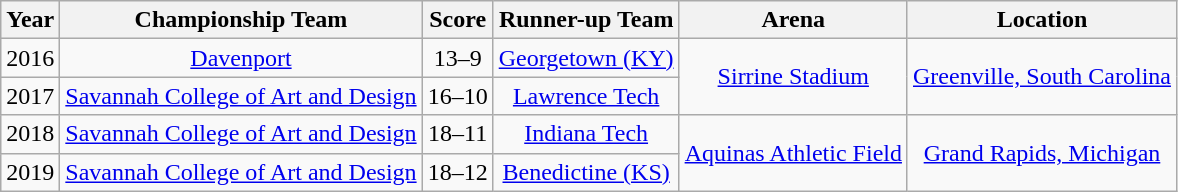<table class="wikitable" style="text-align:center">
<tr>
<th>Year</th>
<th>Championship Team</th>
<th>Score</th>
<th>Runner-up Team</th>
<th>Arena</th>
<th>Location</th>
</tr>
<tr>
<td>2016</td>
<td><a href='#'>Davenport</a></td>
<td>13–9</td>
<td><a href='#'>Georgetown (KY)</a></td>
<td rowspan="2"><a href='#'>Sirrine Stadium</a></td>
<td rowspan="2"><a href='#'>Greenville, South Carolina</a></td>
</tr>
<tr>
<td>2017</td>
<td><a href='#'>Savannah College of Art and Design</a></td>
<td>16–10</td>
<td><a href='#'>Lawrence Tech</a></td>
</tr>
<tr>
<td>2018</td>
<td><a href='#'>Savannah College of Art and Design</a></td>
<td>18–11</td>
<td><a href='#'>Indiana Tech</a></td>
<td rowspan="2"><a href='#'>Aquinas Athletic Field</a></td>
<td rowspan="2"><a href='#'>Grand Rapids, Michigan</a></td>
</tr>
<tr>
<td>2019</td>
<td><a href='#'>Savannah College of Art and Design</a></td>
<td>18–12</td>
<td><a href='#'>Benedictine (KS)</a></td>
</tr>
</table>
